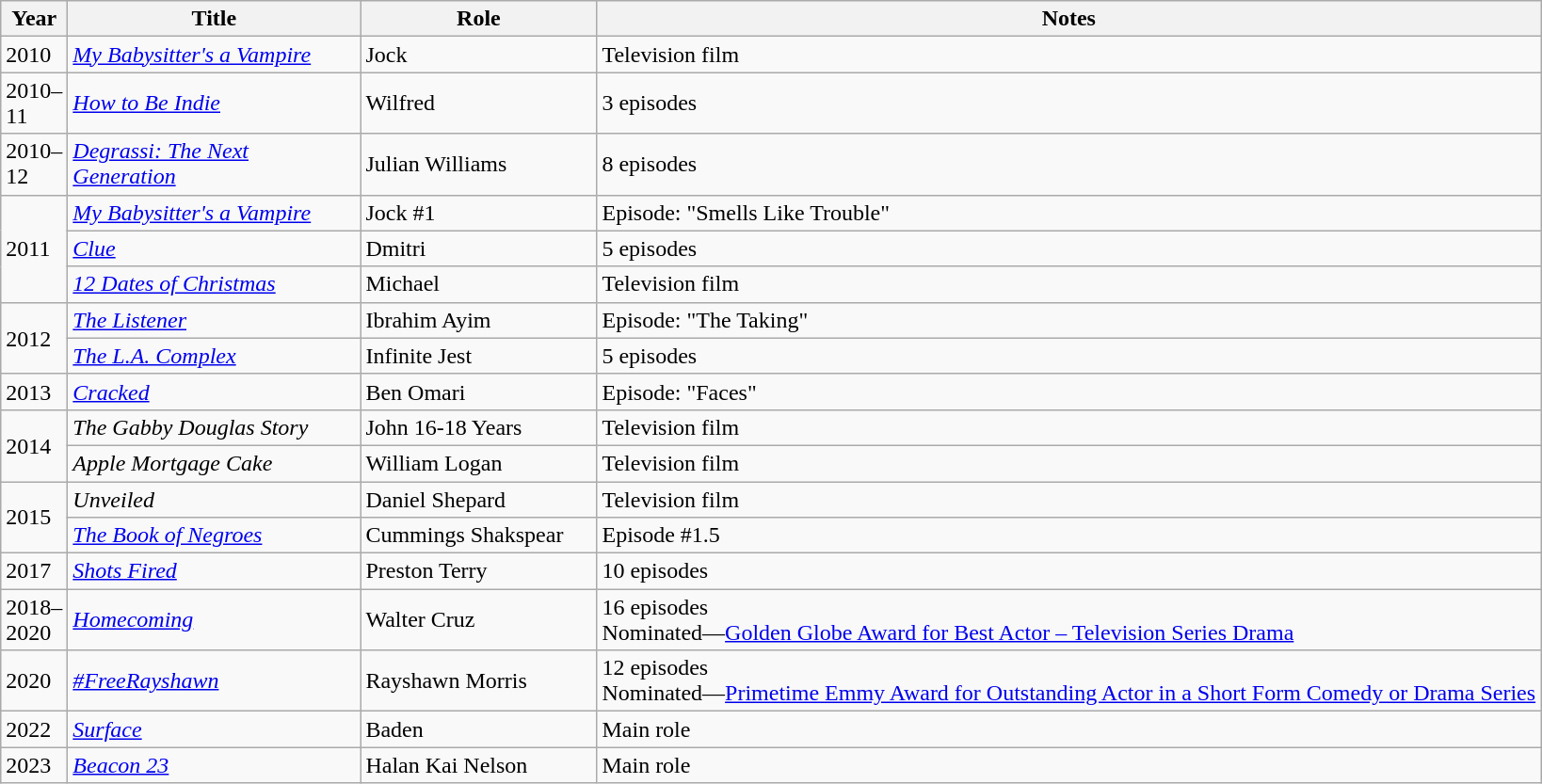<table class="wikitable sortable">
<tr>
<th style="width:25px;">Year</th>
<th style="width:200px;">Title</th>
<th style="width:160px;">Role</th>
<th class="unsortable">Notes</th>
</tr>
<tr>
<td>2010</td>
<td><em><a href='#'>My Babysitter's a Vampire</a></em></td>
<td>Jock</td>
<td>Television film</td>
</tr>
<tr>
<td>2010–11</td>
<td><em><a href='#'>How to Be Indie</a></em></td>
<td>Wilfred</td>
<td>3 episodes</td>
</tr>
<tr>
<td>2010–12</td>
<td><em><a href='#'>Degrassi: The Next Generation</a></em></td>
<td>Julian Williams</td>
<td>8 episodes</td>
</tr>
<tr>
<td rowspan=3>2011</td>
<td><em><a href='#'>My Babysitter's a Vampire</a></em></td>
<td>Jock #1</td>
<td>Episode: "Smells Like Trouble"</td>
</tr>
<tr>
<td><em><a href='#'>Clue</a></em></td>
<td>Dmitri</td>
<td>5 episodes</td>
</tr>
<tr>
<td><em><a href='#'>12 Dates of Christmas</a></em></td>
<td>Michael</td>
<td>Television film</td>
</tr>
<tr>
<td rowspan=2>2012</td>
<td data-sort-value="Listener, The"><em><a href='#'>The Listener</a></em></td>
<td>Ibrahim Ayim</td>
<td>Episode: "The Taking"</td>
</tr>
<tr>
<td data-sort-value="L.A. Complex, The"><em><a href='#'>The L.A. Complex</a></em></td>
<td>Infinite Jest</td>
<td>5 episodes</td>
</tr>
<tr>
<td>2013</td>
<td><em><a href='#'>Cracked</a></em></td>
<td>Ben Omari</td>
<td>Episode: "Faces"</td>
</tr>
<tr>
<td rowspan=2>2014</td>
<td data-sort-value="Gabby Douglas Story, The"><em>The Gabby Douglas Story</em></td>
<td>John 16-18 Years</td>
<td>Television film</td>
</tr>
<tr>
<td><em>Apple Mortgage Cake</em></td>
<td>William Logan</td>
<td>Television film</td>
</tr>
<tr>
<td rowspan=2>2015</td>
<td><em>Unveiled</em></td>
<td>Daniel Shepard</td>
<td>Television film</td>
</tr>
<tr>
<td data-sort-value="Book of Negroes, The"><em><a href='#'>The Book of Negroes</a></em></td>
<td>Cummings Shakspear</td>
<td>Episode #1.5</td>
</tr>
<tr>
<td>2017</td>
<td><em><a href='#'>Shots Fired</a></em></td>
<td>Preston Terry</td>
<td>10 episodes</td>
</tr>
<tr>
<td>2018–2020</td>
<td><em><a href='#'>Homecoming</a></em></td>
<td>Walter Cruz</td>
<td>16 episodes<br>Nominated—<a href='#'>Golden Globe Award for Best Actor – Television Series Drama</a></td>
</tr>
<tr>
<td>2020</td>
<td><em><a href='#'>#FreeRayshawn</a></em></td>
<td>Rayshawn Morris</td>
<td>12 episodes<br>Nominated—<a href='#'>Primetime Emmy Award for Outstanding Actor in a Short Form Comedy or Drama Series</a></td>
</tr>
<tr>
<td>2022</td>
<td><em><a href='#'>Surface</a></em></td>
<td>Baden</td>
<td>Main role</td>
</tr>
<tr>
<td>2023</td>
<td><em><a href='#'>Beacon 23</a></em></td>
<td>Halan Kai Nelson</td>
<td>Main role</td>
</tr>
</table>
